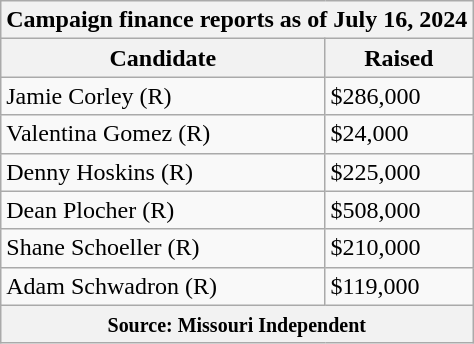<table class="wikitable sortable">
<tr>
<th colspan="2">Campaign finance reports as of July 16, 2024</th>
</tr>
<tr style="text-align:center;">
<th>Candidate</th>
<th>Raised</th>
</tr>
<tr>
<td>Jamie Corley (R)</td>
<td>$286,000</td>
</tr>
<tr>
<td>Valentina Gomez (R)</td>
<td>$24,000</td>
</tr>
<tr>
<td>Denny Hoskins (R)</td>
<td>$225,000</td>
</tr>
<tr>
<td>Dean Plocher (R)</td>
<td>$508,000</td>
</tr>
<tr>
<td>Shane Schoeller (R)</td>
<td>$210,000</td>
</tr>
<tr>
<td>Adam Schwadron (R)</td>
<td>$119,000</td>
</tr>
<tr>
<th colspan="2"><small>Source: Missouri Independent</small></th>
</tr>
</table>
